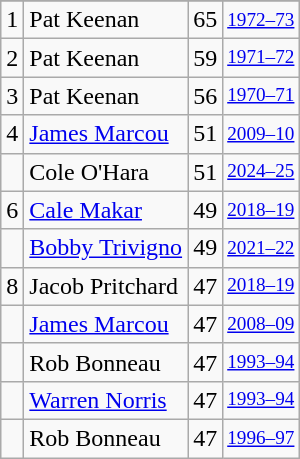<table class="wikitable">
<tr>
</tr>
<tr>
<td>1</td>
<td>Pat Keenan</td>
<td>65</td>
<td style="font-size:80%;"><a href='#'>1972–73</a></td>
</tr>
<tr>
<td>2</td>
<td>Pat Keenan</td>
<td>59</td>
<td style="font-size:80%;"><a href='#'>1971–72</a></td>
</tr>
<tr>
<td>3</td>
<td>Pat Keenan</td>
<td>56</td>
<td style="font-size:80%;"><a href='#'>1970–71</a></td>
</tr>
<tr>
<td>4</td>
<td><a href='#'>James Marcou</a></td>
<td>51</td>
<td style="font-size:80%;"><a href='#'>2009–10</a></td>
</tr>
<tr>
<td></td>
<td>Cole O'Hara</td>
<td>51</td>
<td style="font-size:80%;"><a href='#'>2024–25</a></td>
</tr>
<tr>
<td>6</td>
<td><a href='#'>Cale Makar</a></td>
<td>49</td>
<td style="font-size:80%;"><a href='#'>2018–19</a></td>
</tr>
<tr>
<td></td>
<td><a href='#'>Bobby Trivigno</a></td>
<td>49</td>
<td style="font-size:80%;"><a href='#'>2021–22</a></td>
</tr>
<tr>
<td>8</td>
<td>Jacob Pritchard</td>
<td>47</td>
<td style="font-size:80%;"><a href='#'>2018–19</a></td>
</tr>
<tr>
<td></td>
<td><a href='#'>James Marcou</a></td>
<td>47</td>
<td style="font-size:80%;"><a href='#'>2008–09</a></td>
</tr>
<tr>
<td></td>
<td>Rob Bonneau</td>
<td>47</td>
<td style="font-size:80%;"><a href='#'>1993–94</a></td>
</tr>
<tr>
<td></td>
<td><a href='#'>Warren Norris</a></td>
<td>47</td>
<td style="font-size:80%;"><a href='#'>1993–94</a></td>
</tr>
<tr>
<td></td>
<td>Rob Bonneau</td>
<td>47</td>
<td style="font-size:80%;"><a href='#'>1996–97</a></td>
</tr>
</table>
